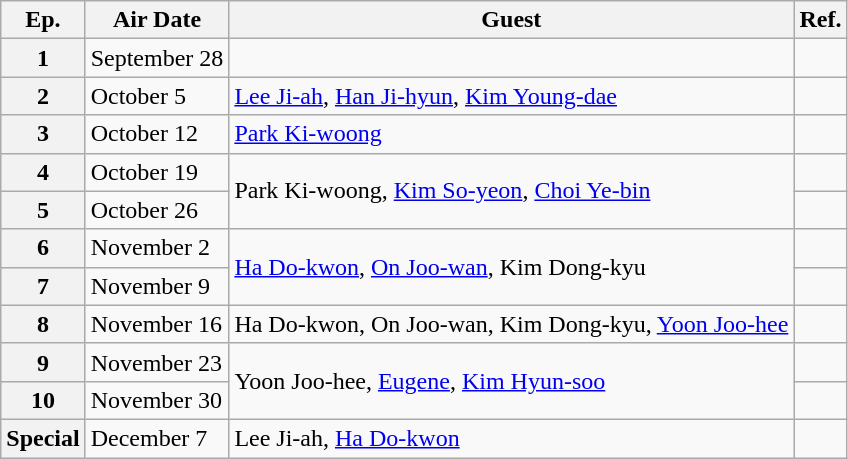<table class="wikitable">
<tr>
<th>Ep.</th>
<th>Air Date</th>
<th>Guest</th>
<th>Ref.</th>
</tr>
<tr>
<th>1</th>
<td>September 28</td>
<td></td>
<td></td>
</tr>
<tr>
<th>2</th>
<td>October 5</td>
<td><a href='#'>Lee Ji-ah</a>, <a href='#'>Han Ji-hyun</a>, <a href='#'>Kim Young-dae</a></td>
<td></td>
</tr>
<tr>
<th>3</th>
<td>October 12</td>
<td><a href='#'>Park Ki-woong</a></td>
<td></td>
</tr>
<tr>
<th>4</th>
<td>October 19</td>
<td rowspan=2>Park Ki-woong, <a href='#'>Kim So-yeon</a>, <a href='#'>Choi Ye-bin</a></td>
<td></td>
</tr>
<tr>
<th>5</th>
<td>October 26</td>
<td></td>
</tr>
<tr>
<th>6</th>
<td>November 2</td>
<td rowspan=2><a href='#'>Ha Do-kwon</a>, <a href='#'>On Joo-wan</a>, Kim Dong-kyu</td>
<td></td>
</tr>
<tr>
<th>7</th>
<td>November 9</td>
<td></td>
</tr>
<tr>
<th>8</th>
<td>November 16</td>
<td>Ha Do-kwon, On Joo-wan, Kim Dong-kyu, <a href='#'>Yoon Joo-hee</a></td>
<td></td>
</tr>
<tr>
<th>9</th>
<td>November 23</td>
<td rowspan=2>Yoon Joo-hee, <a href='#'>Eugene</a>, <a href='#'>Kim Hyun-soo</a></td>
<td></td>
</tr>
<tr>
<th>10</th>
<td>November 30</td>
<td></td>
</tr>
<tr>
<th>Special</th>
<td>December 7</td>
<td>Lee Ji-ah, <a href='#'>Ha Do-kwon</a></td>
<td></td>
</tr>
</table>
